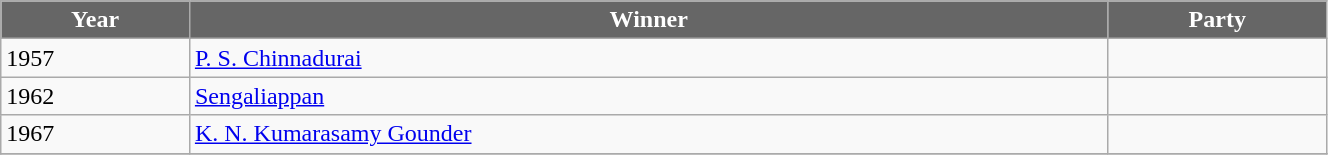<table class="wikitable" width="70%">
<tr>
<th style="background-color:#666666; color:white">Year</th>
<th style="background-color:#666666; color:white">Winner</th>
<th style="background-color:#666666; color:white" colspan="2">Party</th>
</tr>
<tr>
<td>1957</td>
<td><a href='#'>P. S. Chinnadurai</a></td>
<td></td>
</tr>
<tr>
<td>1962</td>
<td><a href='#'>Sengaliappan</a></td>
<td></td>
</tr>
<tr>
<td>1967</td>
<td><a href='#'>K. N. Kumarasamy Gounder</a></td>
<td></td>
</tr>
<tr>
</tr>
</table>
